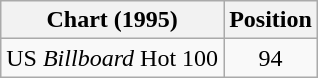<table class="wikitable">
<tr>
<th>Chart (1995)</th>
<th>Position</th>
</tr>
<tr>
<td>US <em>Billboard</em> Hot 100</td>
<td style="text-align:center;">94</td>
</tr>
</table>
